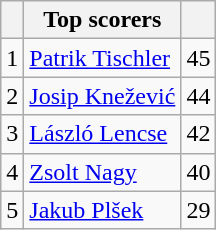<table class="wikitable">
<tr>
<th></th>
<th>Top scorers</th>
<th></th>
</tr>
<tr>
<td>1</td>
<td> <a href='#'>Patrik Tischler</a></td>
<td>45</td>
</tr>
<tr>
<td>2</td>
<td> <a href='#'>Josip Knežević</a></td>
<td>44</td>
</tr>
<tr>
<td>3</td>
<td> <a href='#'>László Lencse</a></td>
<td>42</td>
</tr>
<tr>
<td>4</td>
<td> <a href='#'>Zsolt Nagy</a></td>
<td>40</td>
</tr>
<tr>
<td>5</td>
<td> <a href='#'>Jakub Plšek</a></td>
<td>29</td>
</tr>
</table>
